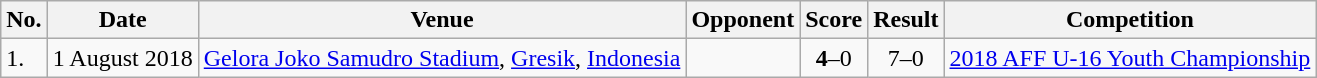<table class="wikitable">
<tr>
<th>No.</th>
<th>Date</th>
<th>Venue</th>
<th>Opponent</th>
<th>Score</th>
<th>Result</th>
<th>Competition</th>
</tr>
<tr>
<td>1.</td>
<td>1 August 2018</td>
<td><a href='#'>Gelora Joko Samudro Stadium</a>, <a href='#'>Gresik</a>, <a href='#'>Indonesia</a></td>
<td></td>
<td align=center><strong>4</strong>–0</td>
<td align=center>7–0</td>
<td><a href='#'>2018 AFF U-16 Youth Championship</a></td>
</tr>
</table>
